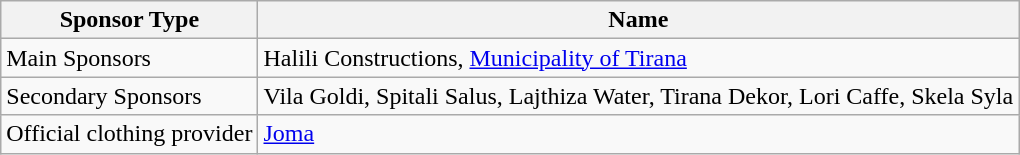<table class="wikitable sortable">
<tr>
<th>Sponsor Type</th>
<th>Name</th>
</tr>
<tr>
<td>Main Sponsors</td>
<td>Halili Constructions, <a href='#'>Municipality of Tirana</a></td>
</tr>
<tr>
<td>Secondary Sponsors</td>
<td>Vila Goldi, Spitali Salus, Lajthiza Water, Tirana Dekor, Lori Caffe, Skela Syla</td>
</tr>
<tr>
<td>Official clothing provider</td>
<td><a href='#'>Joma</a></td>
</tr>
</table>
